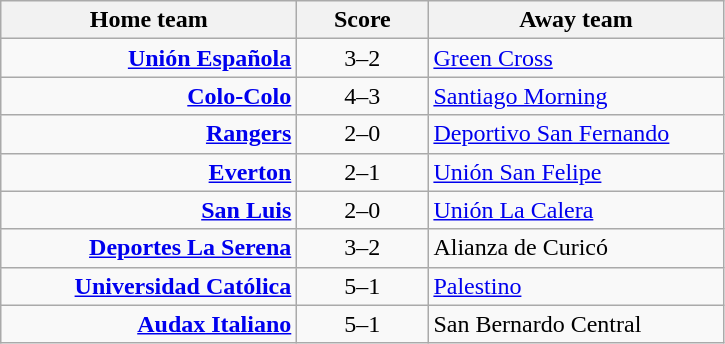<table class="wikitable" style="text-align: center">
<tr>
<th width=190>Home team</th>
<th width=80>Score</th>
<th width=190>Away team</th>
</tr>
<tr>
<td align=right><strong><a href='#'>Unión Española</a></strong></td>
<td>3–2</td>
<td align=left><a href='#'>Green Cross</a></td>
</tr>
<tr>
<td align=right><strong><a href='#'>Colo-Colo</a></strong></td>
<td>4–3</td>
<td align=left><a href='#'>Santiago Morning</a></td>
</tr>
<tr>
<td align=right><strong><a href='#'>Rangers</a></strong></td>
<td>2–0</td>
<td align=left><a href='#'>Deportivo San Fernando</a></td>
</tr>
<tr>
<td align=right><strong><a href='#'>Everton</a></strong></td>
<td>2–1</td>
<td align=left><a href='#'>Unión San Felipe</a></td>
</tr>
<tr>
<td align=right><strong><a href='#'>San Luis</a></strong></td>
<td>2–0</td>
<td align=left><a href='#'>Unión La Calera</a></td>
</tr>
<tr>
<td align=right><strong><a href='#'>Deportes La Serena</a></strong></td>
<td>3–2</td>
<td align=left>Alianza de Curicó</td>
</tr>
<tr>
<td align=right><strong><a href='#'>Universidad Católica</a></strong></td>
<td>5–1</td>
<td align=left><a href='#'>Palestino</a></td>
</tr>
<tr>
<td align=right><strong><a href='#'>Audax Italiano</a></strong></td>
<td>5–1</td>
<td align=left>San Bernardo Central</td>
</tr>
</table>
